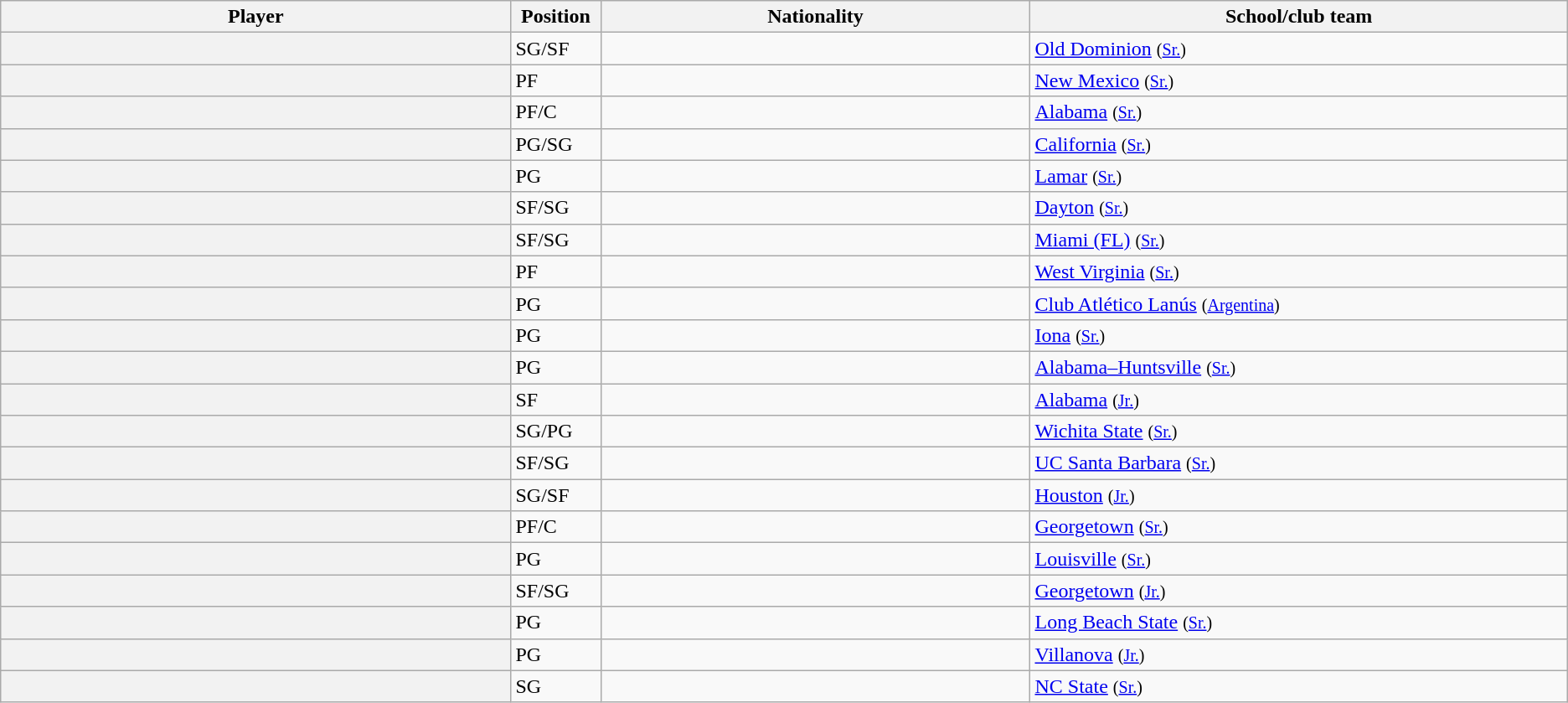<table class="wikitable sortable">
<tr>
<th scope=col style="width:19%;">Player</th>
<th scope=col style="width:1%;">Position</th>
<th scope=col style="width:16%;">Nationality</th>
<th scope=col style="width:20%;">School/club team</th>
</tr>
<tr>
<th scope=row></th>
<td>SG/SF</td>
<td></td>
<td><a href='#'>Old Dominion</a> <small>(<a href='#'>Sr.</a>)</small></td>
</tr>
<tr>
<th scope=row></th>
<td>PF</td>
<td></td>
<td><a href='#'>New Mexico</a> <small>(<a href='#'>Sr.</a>)</small></td>
</tr>
<tr>
<th scope=row></th>
<td>PF/C</td>
<td></td>
<td><a href='#'>Alabama</a> <small>(<a href='#'>Sr.</a>)</small></td>
</tr>
<tr>
<th scope=row></th>
<td>PG/SG</td>
<td></td>
<td><a href='#'>California</a> <small>(<a href='#'>Sr.</a>)</small></td>
</tr>
<tr>
<th scope=row></th>
<td>PG</td>
<td></td>
<td><a href='#'>Lamar</a> <small>(<a href='#'>Sr.</a>)</small></td>
</tr>
<tr>
<th scope=row></th>
<td>SF/SG</td>
<td></td>
<td><a href='#'>Dayton</a> <small>(<a href='#'>Sr.</a>)</small></td>
</tr>
<tr>
<th scope=row></th>
<td>SF/SG</td>
<td></td>
<td><a href='#'>Miami (FL)</a> <small>(<a href='#'>Sr.</a>)</small></td>
</tr>
<tr>
<th scope=row></th>
<td>PF</td>
<td></td>
<td><a href='#'>West Virginia</a> <small>(<a href='#'>Sr.</a>)</small></td>
</tr>
<tr>
<th scope=row></th>
<td>PG</td>
<td></td>
<td><a href='#'>Club Atlético Lanús</a> <small>(<a href='#'>Argentina</a>)</small></td>
</tr>
<tr>
<th scope=row></th>
<td>PG</td>
<td></td>
<td><a href='#'>Iona</a> <small>(<a href='#'>Sr.</a>)</small></td>
</tr>
<tr>
<th scope=row></th>
<td>PG</td>
<td></td>
<td><a href='#'>Alabama–Huntsville</a> <small>(<a href='#'>Sr.</a>)</small></td>
</tr>
<tr>
<th scope=row></th>
<td>SF</td>
<td></td>
<td><a href='#'>Alabama</a> <small>(<a href='#'>Jr.</a>)</small></td>
</tr>
<tr>
<th scope=row></th>
<td>SG/PG</td>
<td></td>
<td><a href='#'>Wichita State</a> <small>(<a href='#'>Sr.</a>)</small></td>
</tr>
<tr>
<th scope=row></th>
<td>SF/SG</td>
<td></td>
<td><a href='#'>UC Santa Barbara</a> <small>(<a href='#'>Sr.</a>)</small></td>
</tr>
<tr>
<th scope=row></th>
<td>SG/SF</td>
<td></td>
<td><a href='#'>Houston</a> <small>(<a href='#'>Jr.</a>)</small></td>
</tr>
<tr>
<th scope=row></th>
<td>PF/C</td>
<td></td>
<td><a href='#'>Georgetown</a> <small>(<a href='#'>Sr.</a>)</small></td>
</tr>
<tr>
<th scope=row></th>
<td>PG</td>
<td></td>
<td><a href='#'>Louisville</a> <small>(<a href='#'>Sr.</a>)</small></td>
</tr>
<tr>
<th scope=row></th>
<td>SF/SG</td>
<td></td>
<td><a href='#'>Georgetown</a> <small>(<a href='#'>Jr.</a>)</small></td>
</tr>
<tr>
<th scope=row></th>
<td>PG</td>
<td></td>
<td><a href='#'>Long Beach State</a> <small>(<a href='#'>Sr.</a>)</small></td>
</tr>
<tr>
<th scope=row></th>
<td>PG</td>
<td></td>
<td><a href='#'>Villanova</a> <small>(<a href='#'>Jr.</a>)</small></td>
</tr>
<tr>
<th scope=row></th>
<td>SG</td>
<td></td>
<td><a href='#'>NC State</a> <small>(<a href='#'>Sr.</a>)</small></td>
</tr>
</table>
